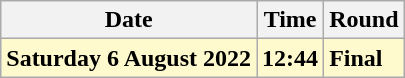<table class="wikitable">
<tr>
<th>Date</th>
<th>Time</th>
<th>Round</th>
</tr>
<tr>
<td style=background:lemonchiffon><strong>Saturday 6 August 2022</strong></td>
<td style=background:lemonchiffon><strong>12:44</strong></td>
<td style=background:lemonchiffon><strong>Final</strong></td>
</tr>
</table>
